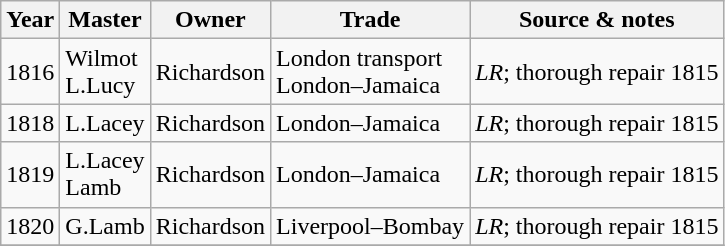<table class=" wikitable">
<tr>
<th>Year</th>
<th>Master</th>
<th>Owner</th>
<th>Trade</th>
<th>Source & notes</th>
</tr>
<tr>
<td>1816</td>
<td>Wilmot<br>L.Lucy</td>
<td>Richardson</td>
<td>London transport<br>London–Jamaica</td>
<td><em>LR</em>; thorough repair 1815</td>
</tr>
<tr>
<td>1818</td>
<td>L.Lacey</td>
<td>Richardson</td>
<td>London–Jamaica</td>
<td><em>LR</em>; thorough repair 1815</td>
</tr>
<tr>
<td>1819</td>
<td>L.Lacey<br>Lamb</td>
<td>Richardson</td>
<td>London–Jamaica</td>
<td><em>LR</em>; thorough repair 1815</td>
</tr>
<tr>
<td>1820</td>
<td>G.Lamb</td>
<td>Richardson</td>
<td>Liverpool–Bombay</td>
<td><em>LR</em>; thorough repair 1815</td>
</tr>
<tr>
</tr>
</table>
